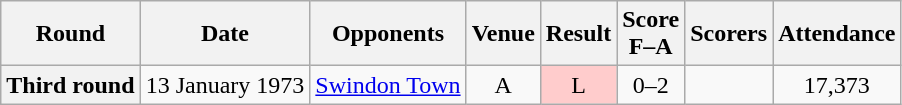<table class="wikitable plainrowheaders" style="text-align:center">
<tr>
<th scope="col">Round</th>
<th scope="col">Date</th>
<th scope="col">Opponents</th>
<th scope="col">Venue</th>
<th scope="col">Result</th>
<th scope="col">Score<br>F–A</th>
<th scope="col">Scorers</th>
<th scope="col">Attendance</th>
</tr>
<tr>
<th scope="row">Third round</th>
<td align="left">13 January 1973</td>
<td align="left"><a href='#'>Swindon Town</a></td>
<td>A</td>
<td style=background:#fcc>L</td>
<td>0–2</td>
<td></td>
<td>17,373</td>
</tr>
</table>
